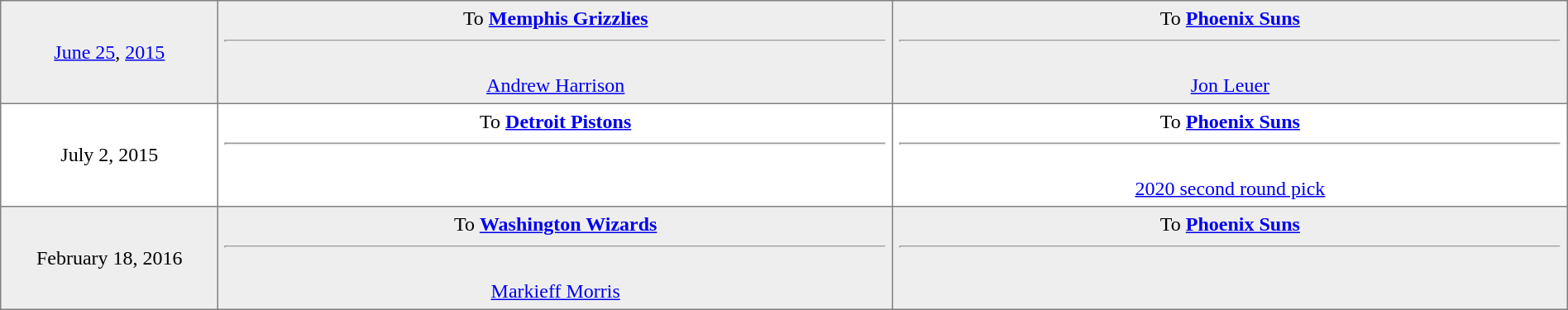<table border="1" style="border-collapse:collapse; text-align:center; width:100%;"  cellpadding="5">
<tr style="background:#eee;">
<td style="width:10%"><a href='#'>June 25</a>, <a href='#'>2015</a><br></td>
<td style="width:31%; vertical-align:top;">To <strong><a href='#'>Memphis Grizzlies</a></strong><hr><br> <a href='#'>Andrew Harrison</a></td>
<td style="width:31%; vertical-align:top;">To <strong><a href='#'>Phoenix Suns</a></strong><hr><br> <a href='#'>Jon Leuer</a></td>
</tr>
<tr>
<td style="width:10%">July 2, 2015<br></td>
<td style="width:31%; vertical-align:top;">To <strong><a href='#'>Detroit Pistons</a></strong><hr><br></td>
<td style="width:31%; vertical-align:top;">To <strong><a href='#'>Phoenix Suns</a></strong><hr><br><a href='#'>2020 second round pick</a></td>
</tr>
<tr style="background:#eee;">
<td style="width:10%">February 18, 2016<br></td>
<td style="width:31%; vertical-align:top;">To <strong><a href='#'>Washington Wizards</a></strong><hr><br> <a href='#'>Markieff Morris</a></td>
<td style="width:31%; vertical-align:top;">To <strong><a href='#'>Phoenix Suns</a></strong><hr><br></td>
</tr>
</table>
